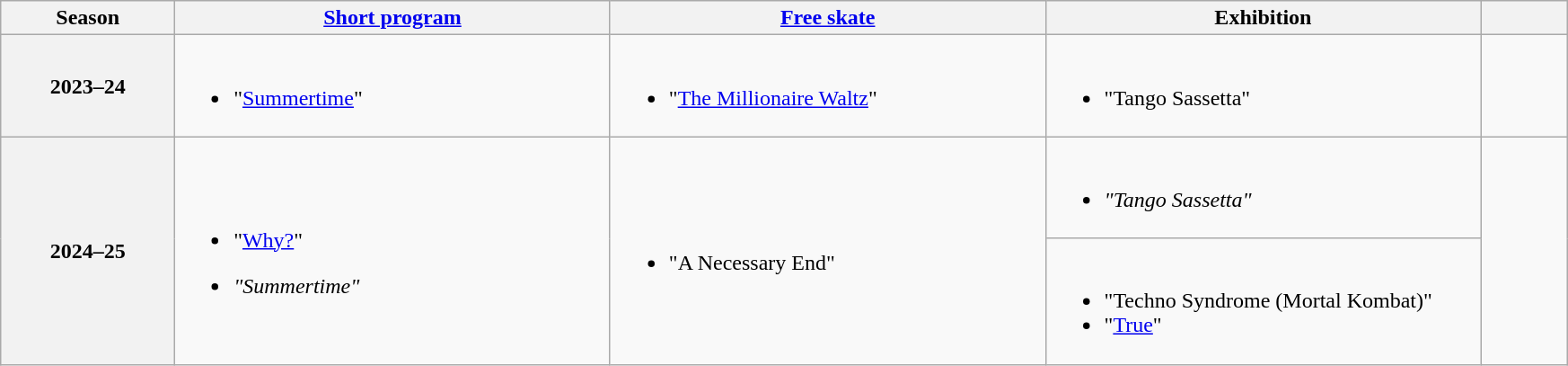<table class="wikitable unsortable" style="text-align:left">
<tr>
<th scope="col" style="text-align:center; width:10%">Season</th>
<th scope="col" style="text-align:center; width:25%"><a href='#'>Short program</a></th>
<th scope="col" style="text-align:center; width:25%"><a href='#'>Free skate</a></th>
<th scope="col" style="text-align:center; width:25%">Exhibition</th>
<th scope="col" style="text-align:center; width:5%"></th>
</tr>
<tr>
<th scope="row">2023–24</th>
<td><br><ul><li>"<a href='#'>Summertime</a>"<br></li></ul></td>
<td><br><ul><li>"<a href='#'>The Millionaire Waltz</a>"<br></li></ul></td>
<td><br><ul><li>"Tango Sassetta"<br></li></ul></td>
<td></td>
</tr>
<tr>
<th scope="row" rowspan="2">2024–25</th>
<td rowspan="2"><br><ul><li>"<a href='#'>Why?</a>"<br></li></ul><ul><li><em>"Summertime"</em></li></ul></td>
<td rowspan="2"><br><ul><li>"A Necessary End"<br></li></ul></td>
<td><br><ul><li><em>"Tango Sassetta"</em></li></ul></td>
<td rowspan="2"></td>
</tr>
<tr>
<td><br><ul><li>"Techno Syndrome (Mortal Kombat)"<br></li><li>"<a href='#'>True</a>"<br></li></ul></td>
</tr>
</table>
